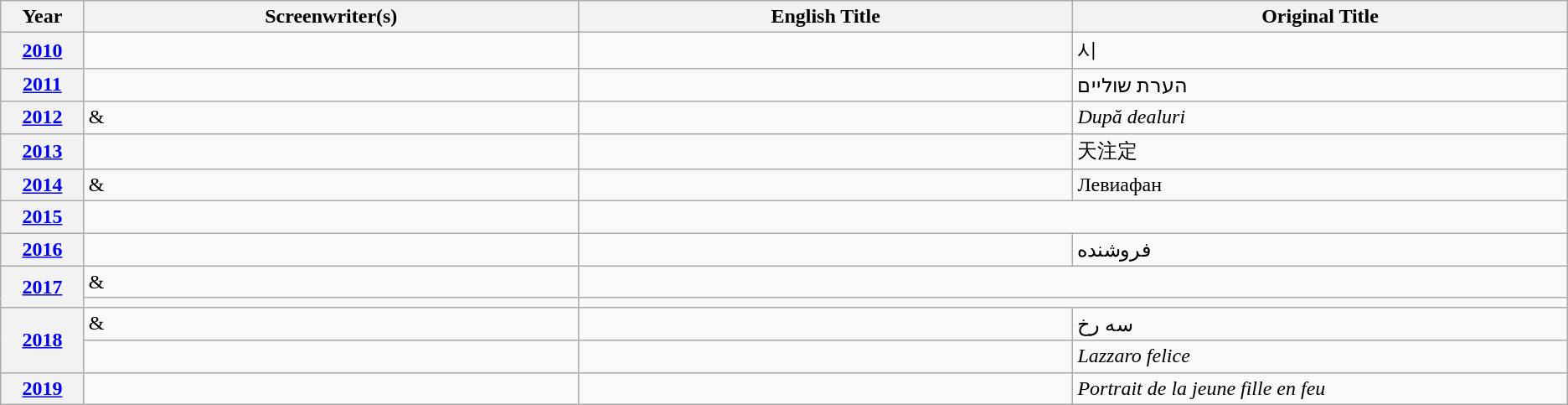<table class="wikitable unsortable">
<tr>
<th scope="col" style="width:1%;">Year</th>
<th scope="col" style="width:10%;">Screenwriter(s)</th>
<th scope="col" style="width:10%;">English Title</th>
<th scope="col" style="width:10%;" class="unsortable">Original Title</th>
</tr>
<tr>
<th style="text-align:center;"><a href='#'>2010</a></th>
<td></td>
<td></td>
<td>시</td>
</tr>
<tr>
<th style="text-align:center;"><a href='#'>2011</a></th>
<td></td>
<td></td>
<td>הערת שוליים</td>
</tr>
<tr>
<th style="text-align:center;"><a href='#'>2012</a></th>
<td> & </td>
<td></td>
<td><em>După dealuri</em></td>
</tr>
<tr>
<th style="text-align:center;"><a href='#'>2013</a></th>
<td></td>
<td></td>
<td>天注定</td>
</tr>
<tr>
<th style="text-align:center;"><a href='#'>2014</a></th>
<td> & </td>
<td></td>
<td>Левиафан</td>
</tr>
<tr>
<th style="text-align:center;"><a href='#'>2015</a></th>
<td></td>
<td colspan="2"></td>
</tr>
<tr>
<th style="text-align:center;"><a href='#'>2016</a></th>
<td></td>
<td></td>
<td>فروشنده</td>
</tr>
<tr>
<th rowspan="2" style="text-align:center;"><a href='#'>2017</a></th>
<td> & </td>
<td colspan="2"></td>
</tr>
<tr>
<td></td>
<td colspan="2"></td>
</tr>
<tr>
<th rowspan="2" style="text-align:center;"><a href='#'>2018</a></th>
<td> & </td>
<td></td>
<td>سه رخ</td>
</tr>
<tr>
<td></td>
<td></td>
<td><em>Lazzaro felice</em></td>
</tr>
<tr>
<th style="text-align:center;"><a href='#'>2019</a></th>
<td></td>
<td></td>
<td><em>Portrait de la jeune fille en feu</em></td>
</tr>
</table>
